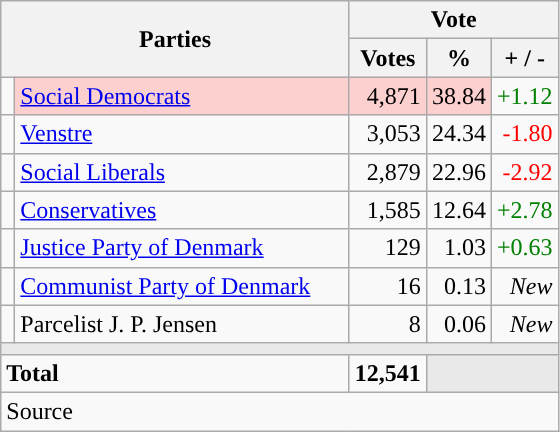<table class="wikitable" style="text-align:right;">
<tr>
<th style="text-align:centre;" rowspan="2" colspan="2" width="225">Parties</th>
<th colspan="3">Vote</th>
</tr>
<tr>
<th width="15">Votes</th>
<th width="15">%</th>
<th width="15">+ / -</th>
</tr>
<tr>
<td width="2" style="color:inherit;background:"></td>
<td bgcolor=#fbd0ce  align="left"><a href='#'>Social Democrats</a></td>
<td bgcolor=#fbd0ce>4,871</td>
<td bgcolor=#fbd0ce>38.84</td>
<td style=color:green;>+1.12</td>
</tr>
<tr>
<td width="2" style="color:inherit;background:"></td>
<td align="left"><a href='#'>Venstre</a></td>
<td>3,053</td>
<td>24.34</td>
<td style=color:red;>-1.80</td>
</tr>
<tr>
<td width="2" style="color:inherit;background:"></td>
<td align="left"><a href='#'>Social Liberals</a></td>
<td>2,879</td>
<td>22.96</td>
<td style=color:red;>-2.92</td>
</tr>
<tr>
<td width="2" style="color:inherit;background:"></td>
<td align="left"><a href='#'>Conservatives</a></td>
<td>1,585</td>
<td>12.64</td>
<td style=color:green;>+2.78</td>
</tr>
<tr>
<td width="2" style="color:inherit;background:"></td>
<td align="left"><a href='#'>Justice Party of Denmark</a></td>
<td>129</td>
<td>1.03</td>
<td style=color:green;>+0.63</td>
</tr>
<tr>
<td width="2" style="color:inherit;background:"></td>
<td align="left"><a href='#'>Communist Party of Denmark</a></td>
<td>16</td>
<td>0.13</td>
<td><em>New</em></td>
</tr>
<tr>
<td width="2" style="color:inherit;background:"></td>
<td align="left">Parcelist J. P. Jensen</td>
<td>8</td>
<td>0.06</td>
<td><em>New</em></td>
</tr>
<tr>
<td colspan="7" bgcolor="#E9E9E9"></td>
</tr>
<tr>
<td align="left" colspan="2"><strong>Total</strong></td>
<td><strong>12,541</strong></td>
<td bgcolor="#E9E9E9" colspan="2"></td>
</tr>
<tr>
<td align="left" colspan="6">Source</td>
</tr>
</table>
